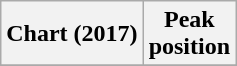<table class="wikitable plainrowheaders" style="text-align:center">
<tr>
<th scope="col">Chart (2017)</th>
<th scope="col">Peak<br>position</th>
</tr>
<tr>
</tr>
</table>
